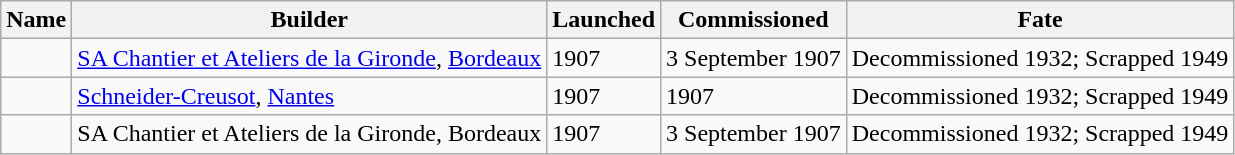<table class="wikitable">
<tr>
<th>Name</th>
<th>Builder</th>
<th>Launched</th>
<th>Commissioned</th>
<th>Fate</th>
</tr>
<tr>
<td></td>
<td> <a href='#'>SA Chantier et Ateliers de la Gironde</a>, <a href='#'>Bordeaux</a></td>
<td>1907</td>
<td>3 September 1907 </td>
<td>Decommissioned 1932; Scrapped 1949</td>
</tr>
<tr>
<td></td>
<td> <a href='#'>Schneider-Creusot</a>, <a href='#'>Nantes</a></td>
<td>1907</td>
<td>1907 </td>
<td>Decommissioned 1932; Scrapped 1949</td>
</tr>
<tr>
<td></td>
<td> SA Chantier et Ateliers de la Gironde, Bordeaux</td>
<td>1907</td>
<td>3 September 1907 </td>
<td>Decommissioned 1932; Scrapped 1949</td>
</tr>
</table>
